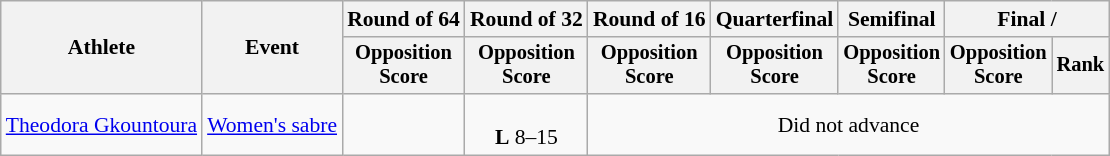<table class="wikitable" style="font-size:90%">
<tr>
<th rowspan="2">Athlete</th>
<th rowspan="2">Event</th>
<th>Round of 64</th>
<th>Round of 32</th>
<th>Round of 16</th>
<th>Quarterfinal</th>
<th>Semifinal</th>
<th colspan=2>Final / </th>
</tr>
<tr style="font-size:95%">
<th>Opposition <br> Score</th>
<th>Opposition <br> Score</th>
<th>Opposition <br> Score</th>
<th>Opposition <br> Score</th>
<th>Opposition <br> Score</th>
<th>Opposition <br> Score</th>
<th>Rank</th>
</tr>
<tr align=center>
<td align=left><a href='#'>Theodora Gkountoura</a></td>
<td align=left><a href='#'>Women's sabre</a></td>
<td></td>
<td><br><strong>L</strong> 8–15</td>
<td colspan=5>Did not advance</td>
</tr>
</table>
